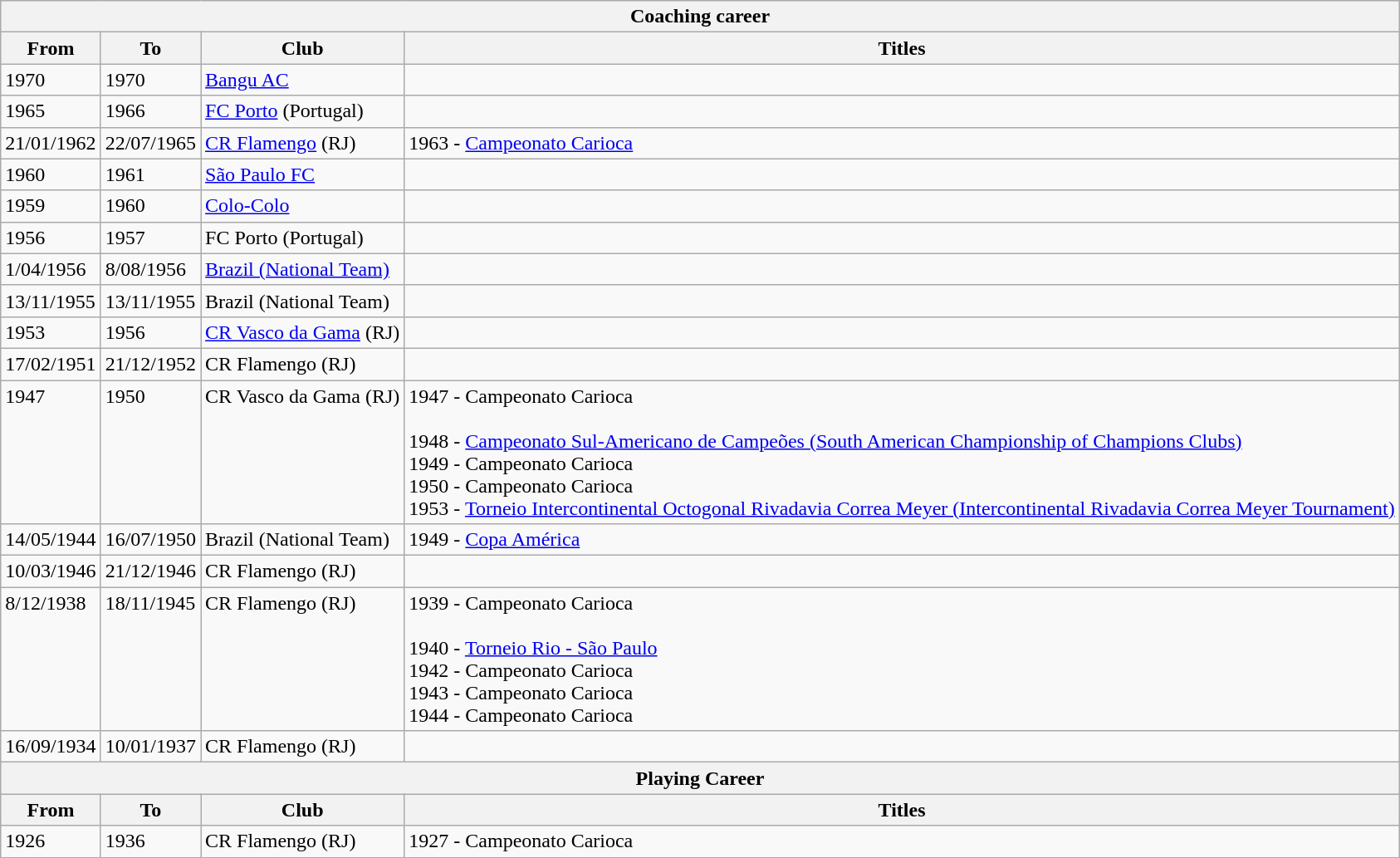<table class=wikitable>
<tr>
<th colspan=4>Coaching career</th>
</tr>
<tr>
<th>From</th>
<th>To</th>
<th>Club</th>
<th>Titles</th>
</tr>
<tr>
<td>1970</td>
<td>1970</td>
<td><a href='#'>Bangu AC</a></td>
<td></td>
</tr>
<tr>
<td>1965</td>
<td>1966</td>
<td><a href='#'>FC Porto</a> (Portugal)</td>
<td></td>
</tr>
<tr>
<td>21/01/1962</td>
<td>22/07/1965</td>
<td><a href='#'>CR Flamengo</a> (RJ)</td>
<td>1963 - <a href='#'>Campeonato Carioca</a></td>
</tr>
<tr>
<td>1960</td>
<td>1961</td>
<td><a href='#'>São Paulo FC</a></td>
<td></td>
</tr>
<tr>
<td>1959</td>
<td>1960</td>
<td><a href='#'>Colo-Colo</a></td>
<td></td>
</tr>
<tr>
<td>1956</td>
<td>1957</td>
<td>FC Porto (Portugal)</td>
<td></td>
</tr>
<tr>
<td>1/04/1956</td>
<td>8/08/1956</td>
<td><a href='#'>Brazil (National Team)</a></td>
<td></td>
</tr>
<tr>
<td>13/11/1955</td>
<td>13/11/1955</td>
<td>Brazil (National Team)</td>
<td></td>
</tr>
<tr>
<td>1953</td>
<td>1956</td>
<td><a href='#'>CR Vasco da Gama</a> (RJ)</td>
<td></td>
</tr>
<tr>
<td>17/02/1951</td>
<td>21/12/1952</td>
<td>CR Flamengo (RJ)</td>
<td></td>
</tr>
<tr style="vertical-align:top">
<td>1947</td>
<td>1950</td>
<td>CR Vasco da Gama (RJ)</td>
<td>1947 - Campeonato Carioca<br><br>1948 - <a href='#'>Campeonato Sul-Americano de Campeões (South American Championship of Champions Clubs)</a><br>
1949 - Campeonato Carioca<br>
1950 - Campeonato Carioca<br>
1953 - <a href='#'>Torneio Intercontinental Octogonal Rivadavia Correa Meyer (Intercontinental Rivadavia Correa Meyer Tournament)</a></td>
</tr>
<tr>
<td>14/05/1944</td>
<td>16/07/1950</td>
<td>Brazil (National Team)</td>
<td>1949 - <a href='#'>Copa América</a></td>
</tr>
<tr>
<td>10/03/1946</td>
<td>21/12/1946</td>
<td>CR Flamengo (RJ)</td>
<td></td>
</tr>
<tr style="vertical-align:top">
<td>8/12/1938</td>
<td>18/11/1945</td>
<td>CR Flamengo (RJ)</td>
<td>1939 - Campeonato Carioca<br><br>1940 - <a href='#'>Torneio Rio - São Paulo</a><br>
1942 - Campeonato Carioca<br>
1943 - Campeonato Carioca<br>
1944 - Campeonato Carioca</td>
</tr>
<tr>
<td>16/09/1934</td>
<td>10/01/1937</td>
<td>CR Flamengo (RJ)</td>
<td></td>
</tr>
<tr>
<th colspan=4>Playing Career</th>
</tr>
<tr>
<th>From</th>
<th>To</th>
<th>Club</th>
<th>Titles</th>
</tr>
<tr>
<td>1926</td>
<td>1936</td>
<td>CR Flamengo (RJ)</td>
<td>1927 - Campeonato Carioca</td>
</tr>
</table>
